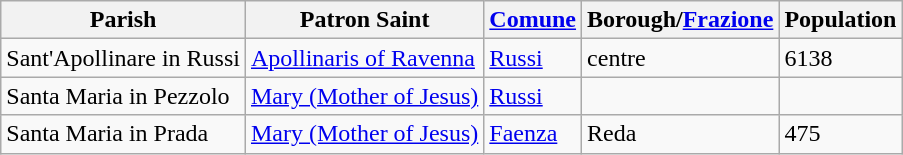<table class="wikitable">
<tr>
<th>Parish</th>
<th>Patron Saint</th>
<th><a href='#'>Comune</a></th>
<th>Borough/<a href='#'>Frazione</a></th>
<th>Population</th>
</tr>
<tr>
<td>Sant'Apollinare in Russi</td>
<td><a href='#'>Apollinaris of Ravenna</a></td>
<td><a href='#'>Russi</a></td>
<td>centre</td>
<td>6138</td>
</tr>
<tr>
<td>Santa Maria in Pezzolo</td>
<td><a href='#'>Mary (Mother of Jesus)</a></td>
<td><a href='#'>Russi</a></td>
<td></td>
<td></td>
</tr>
<tr>
<td>Santa Maria in Prada</td>
<td><a href='#'>Mary (Mother of Jesus)</a></td>
<td><a href='#'>Faenza</a></td>
<td>Reda</td>
<td>475</td>
</tr>
</table>
